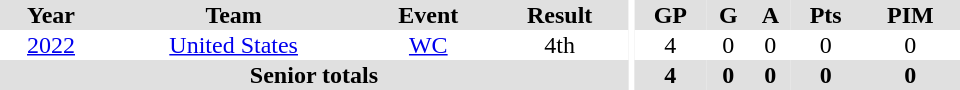<table border="0" cellpadding="1" cellspacing="0" ID="Table3" style="text-align:center; width:40em;">
<tr bgcolor="#e0e0e0">
<th>Year</th>
<th>Team</th>
<th>Event</th>
<th>Result</th>
<th rowspan="98" bgcolor="#ffffff"></th>
<th>GP</th>
<th>G</th>
<th>A</th>
<th>Pts</th>
<th>PIM</th>
</tr>
<tr>
<td><a href='#'>2022</a></td>
<td><a href='#'>United States</a></td>
<td><a href='#'>WC</a></td>
<td>4th</td>
<td>4</td>
<td>0</td>
<td>0</td>
<td>0</td>
<td>0</td>
</tr>
<tr bgcolor="#e0e0e0">
<th colspan="4">Senior totals</th>
<th>4</th>
<th>0</th>
<th>0</th>
<th>0</th>
<th>0</th>
</tr>
</table>
